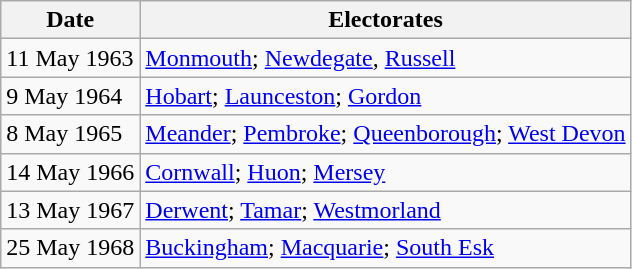<table class=wikitable>
<tr>
<th>Date</th>
<th>Electorates</th>
</tr>
<tr>
<td>11 May 1963</td>
<td><a href='#'>Monmouth</a>; <a href='#'>Newdegate</a>, <a href='#'>Russell</a></td>
</tr>
<tr>
<td>9 May 1964</td>
<td><a href='#'>Hobart</a>; <a href='#'>Launceston</a>; <a href='#'>Gordon</a></td>
</tr>
<tr>
<td>8 May 1965</td>
<td><a href='#'>Meander</a>; <a href='#'>Pembroke</a>; <a href='#'>Queenborough</a>; <a href='#'>West Devon</a></td>
</tr>
<tr>
<td>14 May 1966</td>
<td><a href='#'>Cornwall</a>; <a href='#'>Huon</a>; <a href='#'>Mersey</a></td>
</tr>
<tr>
<td>13 May 1967</td>
<td><a href='#'>Derwent</a>; <a href='#'>Tamar</a>; <a href='#'>Westmorland</a></td>
</tr>
<tr>
<td>25 May 1968</td>
<td><a href='#'>Buckingham</a>; <a href='#'>Macquarie</a>; <a href='#'>South Esk</a></td>
</tr>
</table>
